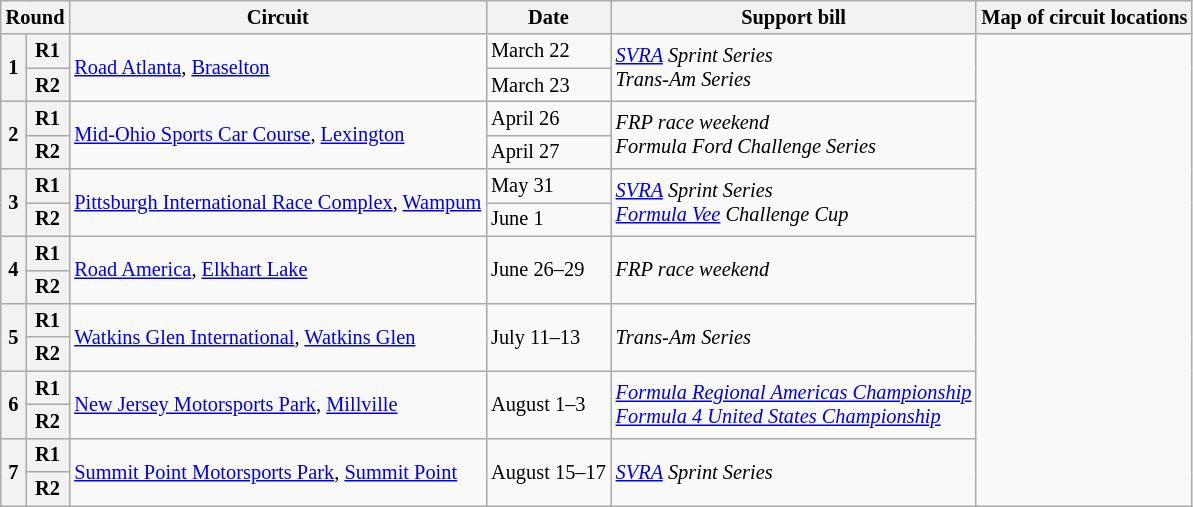<table class="wikitable" style="font-size: 85%;" border="1">
<tr>
<th colspan="2">Round</th>
<th>Circuit</th>
<th>Date</th>
<th>Support bill</th>
<th>Map of circuit locations</th>
</tr>
<tr>
<th rowspan="2">1</th>
<th>R1</th>
<td rowspan="2"><a href='#'>Road Atlanta</a>, <a href='#'>Braselton</a></td>
<td>March 22</td>
<td rowspan="2"><em><a href='#'>SVRA</a> Sprint Series<br>Trans-Am Series</em></td>
<td rowspan="14"></td>
</tr>
<tr>
<th>R2</th>
<td>March 23</td>
</tr>
<tr>
<th rowspan="2">2</th>
<th>R1</th>
<td rowspan="2"><a href='#'>Mid-Ohio Sports Car Course</a>, <a href='#'>Lexington</a></td>
<td>April 26</td>
<td rowspan="2"><em>FRP race weekend<br>Formula Ford Challenge Series</em></td>
</tr>
<tr>
<th>R2</th>
<td>April 27</td>
</tr>
<tr>
<th rowspan="2">3</th>
<th>R1</th>
<td rowspan="2"><a href='#'>Pittsburgh International Race Complex</a>, <a href='#'>Wampum</a></td>
<td>May 31</td>
<td rowspan="2"><em><a href='#'>SVRA</a> Sprint Series<br><a href='#'>Formula Vee</a> Challenge Cup</em></td>
</tr>
<tr>
<th>R2</th>
<td>June 1</td>
</tr>
<tr>
<th rowspan="2">4</th>
<th>R1</th>
<td rowspan="2"><a href='#'>Road America</a>, <a href='#'>Elkhart Lake</a></td>
<td rowspan="2">June 26–29</td>
<td rowspan="2"><em>FRP race weekend</em></td>
</tr>
<tr>
<th>R2</th>
</tr>
<tr>
<th rowspan="2">5</th>
<th>R1</th>
<td rowspan="2"><a href='#'>Watkins Glen International</a>, <a href='#'>Watkins Glen</a></td>
<td rowspan="2">July 11–13</td>
<td rowspan="2"><em>Trans-Am Series</em></td>
</tr>
<tr>
<th>R2</th>
</tr>
<tr>
<th rowspan="2">6</th>
<th>R1</th>
<td rowspan="2"><a href='#'>New Jersey Motorsports Park</a>, <a href='#'>Millville</a></td>
<td rowspan="2">August 1–3</td>
<td rowspan="2"><em><a href='#'>Formula Regional Americas Championship</a><br><a href='#'>Formula 4 United States Championship</a></em></td>
</tr>
<tr>
<th>R2</th>
</tr>
<tr>
<th rowspan="2">7</th>
<th>R1</th>
<td rowspan="2"><a href='#'>Summit Point Motorsports Park</a>, <a href='#'>Summit Point</a></td>
<td rowspan="2">August 15–17</td>
<td rowspan="2"><em><a href='#'>SVRA</a> Sprint Series</em></td>
</tr>
<tr>
<th>R2</th>
</tr>
</table>
